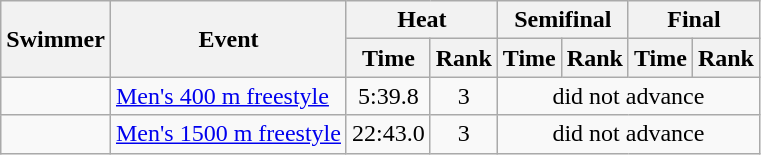<table class="wikitable sortable" style=text-align:center>
<tr>
<th rowspan=2>Swimmer</th>
<th rowspan=2>Event</th>
<th colspan=2>Heat</th>
<th colspan=2>Semifinal</th>
<th colspan=2>Final</th>
</tr>
<tr>
<th>Time</th>
<th>Rank</th>
<th>Time</th>
<th>Rank</th>
<th>Time</th>
<th>Rank</th>
</tr>
<tr>
<td align=left></td>
<td align=left><a href='#'>Men's 400 m freestyle</a></td>
<td>5:39.8</td>
<td>3</td>
<td colspan=4>did not advance</td>
</tr>
<tr>
<td align=left></td>
<td align=left><a href='#'>Men's 1500 m freestyle</a></td>
<td>22:43.0</td>
<td>3</td>
<td colspan=4>did not advance</td>
</tr>
</table>
